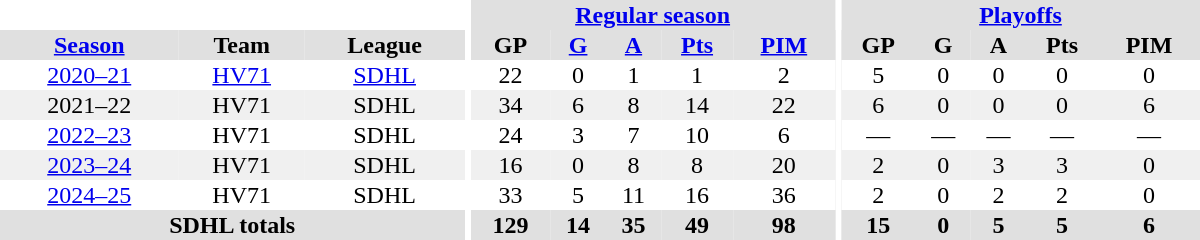<table border="0" cellpadding="1" cellspacing="0" style="text-align:center; width:50em">
<tr bgcolor="#e0e0e0">
<th colspan="3" bgcolor="#ffffff"></th>
<th rowspan="97" bgcolor="#ffffff"></th>
<th colspan="5"><a href='#'>Regular season</a></th>
<th rowspan="97" bgcolor="#ffffff"></th>
<th colspan="5"><a href='#'>Playoffs</a></th>
</tr>
<tr bgcolor="#e0e0e0">
<th><a href='#'>Season</a></th>
<th>Team</th>
<th>League</th>
<th>GP</th>
<th><a href='#'>G</a></th>
<th><a href='#'>A</a></th>
<th><a href='#'>Pts</a></th>
<th><a href='#'>PIM</a></th>
<th>GP</th>
<th>G</th>
<th>A</th>
<th>Pts</th>
<th>PIM</th>
</tr>
<tr>
<td><a href='#'>2020–21</a></td>
<td><a href='#'>HV71</a></td>
<td><a href='#'>SDHL</a></td>
<td>22</td>
<td>0</td>
<td>1</td>
<td>1</td>
<td>2</td>
<td>5</td>
<td>0</td>
<td>0</td>
<td>0</td>
<td>0</td>
</tr>
<tr bgcolor="#f0f0f0">
<td>2021–22</td>
<td>HV71</td>
<td>SDHL</td>
<td>34</td>
<td>6</td>
<td>8</td>
<td>14</td>
<td>22</td>
<td>6</td>
<td>0</td>
<td>0</td>
<td>0</td>
<td>6</td>
</tr>
<tr>
<td><a href='#'>2022–23</a></td>
<td>HV71</td>
<td>SDHL</td>
<td>24</td>
<td>3</td>
<td>7</td>
<td>10</td>
<td>6</td>
<td>—</td>
<td>—</td>
<td>—</td>
<td>—</td>
<td>—</td>
</tr>
<tr bgcolor="#f0f0f0">
<td><a href='#'>2023–24</a></td>
<td>HV71</td>
<td>SDHL</td>
<td>16</td>
<td>0</td>
<td>8</td>
<td>8</td>
<td>20</td>
<td>2</td>
<td>0</td>
<td>3</td>
<td>3</td>
<td>0</td>
</tr>
<tr>
<td><a href='#'>2024–25</a></td>
<td>HV71</td>
<td>SDHL</td>
<td>33</td>
<td>5</td>
<td>11</td>
<td>16</td>
<td>36</td>
<td>2</td>
<td>0</td>
<td>2</td>
<td>2</td>
<td>0</td>
</tr>
<tr bgcolor="#e0e0e0">
<th colspan="3">SDHL totals</th>
<th>129</th>
<th>14</th>
<th>35</th>
<th>49</th>
<th>98</th>
<th>15</th>
<th>0</th>
<th>5</th>
<th>5</th>
<th>6</th>
</tr>
</table>
